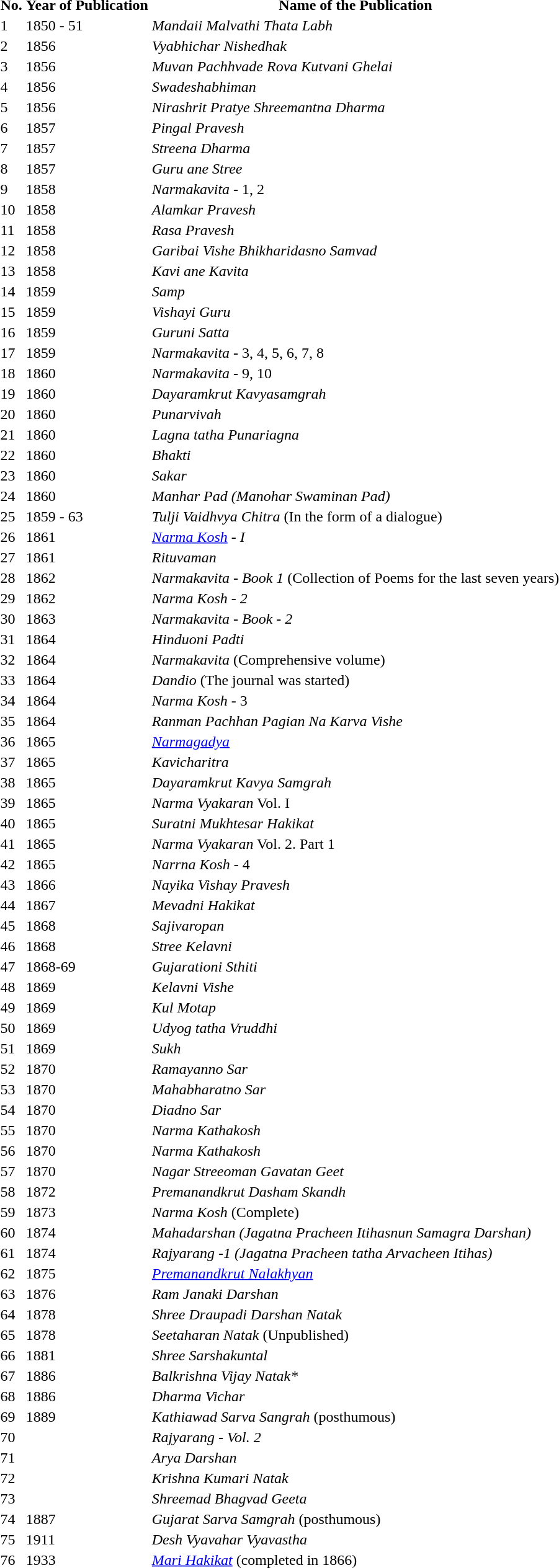<table>
<tr>
<th>No.</th>
<th>Year of Publication</th>
<th>Name of the Publication</th>
</tr>
<tr>
<td>1</td>
<td>1850 - 51</td>
<td><em>Mandaii Malvathi Thata Labh</em></td>
</tr>
<tr>
<td>2</td>
<td>1856</td>
<td><em>Vyabhichar Nishedhak</em></td>
</tr>
<tr>
<td>3</td>
<td>1856</td>
<td><em>Muvan Pachhvade Rova Kutvani Ghelai</em></td>
</tr>
<tr>
<td>4</td>
<td>1856</td>
<td><em>Swadeshabhiman</em></td>
</tr>
<tr>
<td>5</td>
<td>1856</td>
<td><em>Nirashrit Pratye Shreemantna Dharma</em></td>
</tr>
<tr>
<td>6</td>
<td>1857</td>
<td><em>Pingal Pravesh</em></td>
</tr>
<tr>
<td>7</td>
<td>1857</td>
<td><em>Streena Dharma</em></td>
</tr>
<tr>
<td>8</td>
<td>1857</td>
<td><em>Guru ane Stree</em></td>
</tr>
<tr>
<td>9</td>
<td>1858</td>
<td><em>Narmakavita</em> - 1, 2</td>
</tr>
<tr>
<td>10</td>
<td>1858</td>
<td><em>Alamkar Pravesh</em></td>
</tr>
<tr>
<td>11</td>
<td>1858</td>
<td><em>Rasa Pravesh</em></td>
</tr>
<tr>
<td>12</td>
<td>1858</td>
<td><em>Garibai Vishe Bhikharidasno Samvad</em></td>
</tr>
<tr>
<td>13</td>
<td>1858</td>
<td><em>Kavi ane Kavita</em></td>
</tr>
<tr>
<td>14</td>
<td>1859</td>
<td><em>Samp</em></td>
</tr>
<tr>
<td>15</td>
<td>1859</td>
<td><em>Vishayi Guru</em></td>
</tr>
<tr>
<td>16</td>
<td>1859</td>
<td><em>Guruni Satta</em></td>
</tr>
<tr>
<td>17</td>
<td>1859</td>
<td><em>Narmakavita</em> - 3, 4, 5, 6, 7, 8</td>
</tr>
<tr>
<td>18</td>
<td>1860</td>
<td><em>Narmakavita</em> - 9, 10</td>
</tr>
<tr>
<td>19</td>
<td>1860</td>
<td><em>Dayaramkrut Kavyasamgrah</em></td>
</tr>
<tr>
<td>20</td>
<td>1860</td>
<td><em>Punarvivah</em></td>
</tr>
<tr>
<td>21</td>
<td>1860</td>
<td><em>Lagna tatha Punariagna</em></td>
</tr>
<tr>
<td>22</td>
<td>1860</td>
<td><em>Bhakti</em></td>
</tr>
<tr>
<td>23</td>
<td>1860</td>
<td><em>Sakar</em></td>
</tr>
<tr>
<td>24</td>
<td>1860</td>
<td><em>Manhar Pad (Manohar Swaminan Pad)</em></td>
</tr>
<tr>
<td>25</td>
<td>1859 - 63</td>
<td><em>Tulji Vaidhvya Chitra</em> (In the form of a dialogue)</td>
</tr>
<tr>
<td>26</td>
<td>1861</td>
<td><em><a href='#'>Narma Kosh</a> - I</em></td>
</tr>
<tr>
<td>27</td>
<td>1861</td>
<td><em>Rituvaman</em></td>
</tr>
<tr>
<td>28</td>
<td>1862</td>
<td><em>Narmakavita - Book 1</em> (Collection of Poems for the last seven years)</td>
</tr>
<tr>
<td>29</td>
<td>1862</td>
<td><em>Narma Kosh - 2</em></td>
</tr>
<tr>
<td>30</td>
<td>1863</td>
<td><em>Narmakavita - Book - 2</em></td>
</tr>
<tr>
<td>31</td>
<td>1864</td>
<td><em>Hinduoni Padti</em></td>
</tr>
<tr>
<td>32</td>
<td>1864</td>
<td><em>Narmakavita</em> (Comprehensive volume)</td>
</tr>
<tr>
<td>33</td>
<td>1864</td>
<td><em>Dandio</em> (The journal was started)</td>
</tr>
<tr>
<td>34</td>
<td>1864</td>
<td><em>Narma Kosh</em> - 3</td>
</tr>
<tr>
<td>35</td>
<td>1864</td>
<td><em>Ranman Pachhan Pagian Na Karva Vishe</em></td>
</tr>
<tr>
<td>36</td>
<td>1865</td>
<td><em><a href='#'>Narmagadya</a></em></td>
</tr>
<tr>
<td>37</td>
<td>1865</td>
<td><em>Kavicharitra</em></td>
</tr>
<tr>
<td>38</td>
<td>1865</td>
<td><em>Dayaramkrut Kavya Samgrah</em></td>
</tr>
<tr>
<td>39</td>
<td>1865</td>
<td><em>Narma Vyakaran</em> Vol. I</td>
</tr>
<tr>
<td>40</td>
<td>1865</td>
<td><em>Suratni Mukhtesar Hakikat</em></td>
</tr>
<tr>
<td>41</td>
<td>1865</td>
<td><em>Narma Vyakaran</em> Vol. 2. Part 1</td>
</tr>
<tr>
<td>42</td>
<td>1865</td>
<td><em>Narrna Kosh</em> - 4</td>
</tr>
<tr>
<td>43</td>
<td>1866</td>
<td><em>Nayika Vishay Pravesh</em></td>
</tr>
<tr>
<td>44</td>
<td>1867</td>
<td><em>Mevadni Hakikat</em></td>
</tr>
<tr>
<td>45</td>
<td>1868</td>
<td><em>Sajivaropan</em></td>
</tr>
<tr>
<td>46</td>
<td>1868</td>
<td><em>Stree Kelavni</em></td>
</tr>
<tr>
<td>47</td>
<td>1868-69</td>
<td><em>Gujarationi Sthiti</em></td>
</tr>
<tr>
<td>48</td>
<td>1869</td>
<td><em>Kelavni Vishe</em></td>
</tr>
<tr>
<td>49</td>
<td>1869</td>
<td><em>Kul Motap</em></td>
</tr>
<tr>
<td>50</td>
<td>1869</td>
<td><em>Udyog tatha Vruddhi</em></td>
</tr>
<tr>
<td>51</td>
<td>1869</td>
<td><em>Sukh</em></td>
</tr>
<tr>
<td>52</td>
<td>1870</td>
<td><em>Ramayanno Sar</em></td>
</tr>
<tr>
<td>53</td>
<td>1870</td>
<td><em>Mahabharatno Sar</em></td>
</tr>
<tr>
<td>54</td>
<td>1870</td>
<td><em>Diadno Sar</em></td>
</tr>
<tr>
<td>55</td>
<td>1870</td>
<td><em>Narma Kathakosh</em></td>
</tr>
<tr>
<td>56</td>
<td>1870</td>
<td><em>Narma Kathakosh</em></td>
</tr>
<tr>
<td>57</td>
<td>1870</td>
<td><em>Nagar Streeoman Gavatan Geet</em></td>
</tr>
<tr>
<td>58</td>
<td>1872</td>
<td><em>Premanandkrut Dasham Skandh</em></td>
</tr>
<tr>
<td>59</td>
<td>1873</td>
<td><em>Narma Kosh</em> (Complete)</td>
</tr>
<tr>
<td>60</td>
<td>1874</td>
<td><em>Mahadarshan (Jagatna Pracheen Itihasnun Samagra Darshan)</em></td>
</tr>
<tr>
<td>61</td>
<td>1874</td>
<td><em>Rajyarang -1 (Jagatna Pracheen tatha Arvacheen Itihas)</em></td>
</tr>
<tr>
<td>62</td>
<td>1875</td>
<td><a href='#'><em>Premanandkrut Nalakhyan</em></a></td>
</tr>
<tr>
<td>63</td>
<td>1876</td>
<td><em>Ram Janaki Darshan</em></td>
</tr>
<tr>
<td>64</td>
<td>1878</td>
<td><em>Shree Draupadi Darshan Natak</em></td>
</tr>
<tr>
<td>65</td>
<td>1878</td>
<td><em>Seetaharan Natak</em> (Unpublished)</td>
</tr>
<tr>
<td>66</td>
<td>1881</td>
<td><em>Shree Sarshakuntal</em></td>
</tr>
<tr>
<td>67</td>
<td>1886</td>
<td><em>Balkrishna Vijay Natak*</em></td>
</tr>
<tr>
<td>68</td>
<td>1886</td>
<td><em>Dharma Vichar</em></td>
</tr>
<tr>
<td>69</td>
<td>1889</td>
<td><em>Kathiawad Sarva Sangrah</em> (posthumous)</td>
</tr>
<tr>
<td>70</td>
<td></td>
<td><em>Rajyarang - Vol. 2</em></td>
</tr>
<tr>
<td>71</td>
<td></td>
<td><em>Arya Darshan</em></td>
</tr>
<tr>
<td>72</td>
<td></td>
<td><em>Krishna Kumari Natak</em></td>
</tr>
<tr>
<td>73</td>
<td></td>
<td><em>Shreemad Bhagvad Geeta</em></td>
</tr>
<tr>
<td>74</td>
<td>1887</td>
<td><em>Gujarat Sarva Samgrah</em> (posthumous)</td>
</tr>
<tr>
<td>75</td>
<td>1911</td>
<td><em>Desh Vyavahar Vyavastha</em></td>
</tr>
<tr>
<td>76</td>
<td>1933</td>
<td><em><a href='#'>Mari Hakikat</a></em> (completed in 1866)</td>
</tr>
</table>
